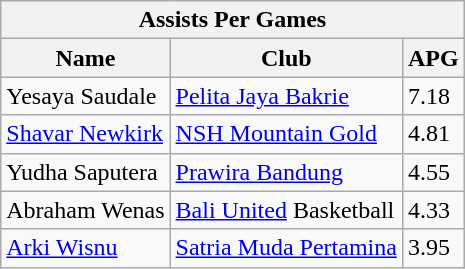<table class="wikitable">
<tr>
<th colspan="4"><strong>Assists Per Games</strong></th>
</tr>
<tr>
<th>Name</th>
<th>Club</th>
<th>APG</th>
</tr>
<tr>
<td> Yesaya Saudale</td>
<td><a href='#'>Pelita Jaya Bakrie</a></td>
<td>7.18</td>
</tr>
<tr>
<td> <a href='#'>Shavar Newkirk</a></td>
<td><a href='#'>NSH Mountain Gold</a></td>
<td>4.81</td>
</tr>
<tr>
<td> Yudha Saputera</td>
<td><a href='#'>Prawira Bandung</a></td>
<td>4.55</td>
</tr>
<tr>
<td> Abraham Wenas</td>
<td><a href='#'>Bali United</a> Basketball</td>
<td>4.33</td>
</tr>
<tr>
<td> <a href='#'>Arki Wisnu</a></td>
<td><a href='#'>Satria Muda Pertamina</a></td>
<td>3.95</td>
</tr>
</table>
